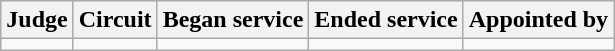<table class="sortable wikitable">
<tr>
<th>Judge</th>
<th>Circuit</th>
<th>Began service</th>
<th>Ended service</th>
<th>Appointed by</th>
</tr>
<tr>
<td></td>
<td></td>
<td></td>
<td></td>
<td></td>
</tr>
</table>
